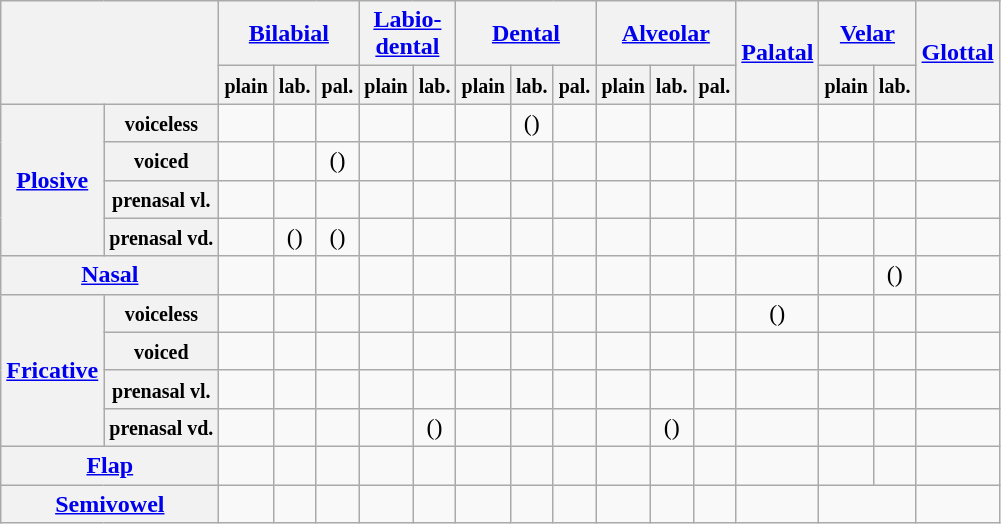<table class="wikitable" style="text-align:center">
<tr>
<th colspan="2" rowspan="2"></th>
<th colspan="3"><a href='#'>Bilabial</a></th>
<th colspan="2"><a href='#'>Labio-<br>dental</a></th>
<th colspan="3"><a href='#'>Dental</a></th>
<th colspan="3"><a href='#'>Alveolar</a></th>
<th rowspan="2"><a href='#'>Palatal</a></th>
<th colspan="2"><a href='#'>Velar</a></th>
<th rowspan="2"><a href='#'>Glottal</a></th>
</tr>
<tr>
<th><small>plain</small></th>
<th><small>lab.</small></th>
<th><small>pal.</small></th>
<th><small>plain</small></th>
<th><small>lab.</small></th>
<th><small>plain</small></th>
<th><small>lab.</small></th>
<th><small>pal.</small></th>
<th><small>plain</small></th>
<th><small>lab.</small></th>
<th><small>pal.</small></th>
<th><small>plain</small></th>
<th><small>lab.</small></th>
</tr>
<tr>
<th rowspan="4"><a href='#'>Plosive</a></th>
<th><small>voiceless</small></th>
<td></td>
<td></td>
<td></td>
<td></td>
<td></td>
<td></td>
<td>()</td>
<td></td>
<td></td>
<td></td>
<td></td>
<td></td>
<td></td>
<td></td>
<td></td>
</tr>
<tr>
<th><small>voiced</small></th>
<td></td>
<td></td>
<td>()</td>
<td></td>
<td></td>
<td></td>
<td></td>
<td></td>
<td></td>
<td></td>
<td></td>
<td></td>
<td></td>
<td></td>
<td></td>
</tr>
<tr>
<th><small>prenasal vl.</small></th>
<td></td>
<td></td>
<td></td>
<td></td>
<td></td>
<td></td>
<td></td>
<td></td>
<td></td>
<td></td>
<td></td>
<td></td>
<td></td>
<td></td>
<td></td>
</tr>
<tr>
<th><small>prenasal vd.</small></th>
<td></td>
<td>()</td>
<td>()</td>
<td></td>
<td></td>
<td></td>
<td></td>
<td></td>
<td></td>
<td></td>
<td></td>
<td></td>
<td></td>
<td></td>
<td></td>
</tr>
<tr>
<th colspan="2"><a href='#'>Nasal</a></th>
<td></td>
<td></td>
<td></td>
<td></td>
<td></td>
<td></td>
<td></td>
<td></td>
<td></td>
<td></td>
<td></td>
<td></td>
<td></td>
<td>()</td>
<td></td>
</tr>
<tr>
<th rowspan="4"><a href='#'>Fricative</a></th>
<th><small>voiceless</small></th>
<td></td>
<td></td>
<td></td>
<td></td>
<td></td>
<td></td>
<td></td>
<td></td>
<td></td>
<td></td>
<td></td>
<td>()</td>
<td></td>
<td></td>
<td></td>
</tr>
<tr>
<th><small>voiced</small></th>
<td></td>
<td></td>
<td></td>
<td></td>
<td></td>
<td></td>
<td></td>
<td></td>
<td></td>
<td></td>
<td></td>
<td></td>
<td></td>
<td></td>
<td></td>
</tr>
<tr>
<th><small>prenasal vl.</small></th>
<td></td>
<td></td>
<td></td>
<td></td>
<td></td>
<td></td>
<td></td>
<td></td>
<td></td>
<td></td>
<td></td>
<td></td>
<td></td>
<td></td>
<td></td>
</tr>
<tr>
<th><small>prenasal vd.</small></th>
<td></td>
<td></td>
<td></td>
<td></td>
<td>()</td>
<td></td>
<td></td>
<td></td>
<td></td>
<td>()</td>
<td></td>
<td></td>
<td></td>
<td></td>
<td></td>
</tr>
<tr>
<th colspan="2"><a href='#'>Flap</a></th>
<td></td>
<td></td>
<td></td>
<td></td>
<td></td>
<td></td>
<td></td>
<td></td>
<td></td>
<td></td>
<td></td>
<td></td>
<td></td>
<td></td>
<td></td>
</tr>
<tr>
<th colspan="2"><a href='#'>Semivowel</a></th>
<td></td>
<td></td>
<td></td>
<td></td>
<td></td>
<td></td>
<td></td>
<td></td>
<td></td>
<td></td>
<td></td>
<td></td>
<td colspan="2"></td>
<td></td>
</tr>
</table>
